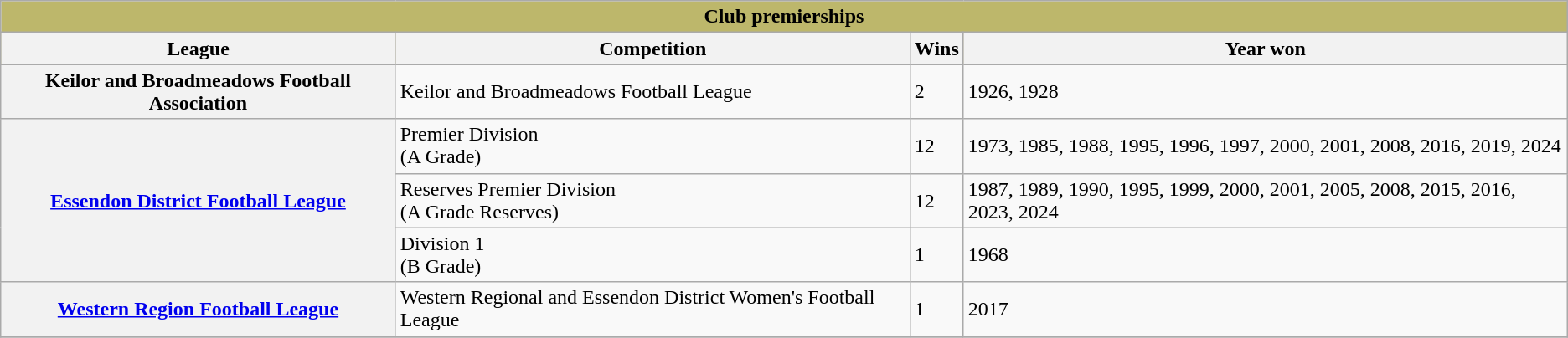<table class="wikitable">
<tr style="background:#bdb76b;">
<td colspan="4" style="text-align:center;"><strong>Club premierships</strong></td>
</tr>
<tr style="background:#bdb76b;">
<th>League</th>
<th>Competition</th>
<th>Wins</th>
<th>Year won</th>
</tr>
<tr>
<th>Keilor and Broadmeadows Football Association</th>
<td>Keilor and Broadmeadows Football League</td>
<td>2</td>
<td>1926, 1928</td>
</tr>
<tr>
<th rowspan="3"><a href='#'>Essendon District Football League</a></th>
<td>Premier Division<br>(A Grade)</td>
<td>12</td>
<td>1973, 1985, 1988, 1995, 1996, 1997, 2000, 2001, 2008, 2016, 2019, 2024</td>
</tr>
<tr>
<td>Reserves Premier Division<br>(A Grade Reserves)</td>
<td>12</td>
<td>1987, 1989, 1990, 1995, 1999, 2000, 2001, 2005, 2008, 2015, 2016, 2023, 2024</td>
</tr>
<tr>
<td>Division 1<br>(B Grade)</td>
<td>1</td>
<td>1968</td>
</tr>
<tr>
<th><a href='#'>Western Region Football League</a></th>
<td>Western Regional and Essendon District Women's Football League</td>
<td>1</td>
<td>2017</td>
</tr>
<tr>
</tr>
</table>
